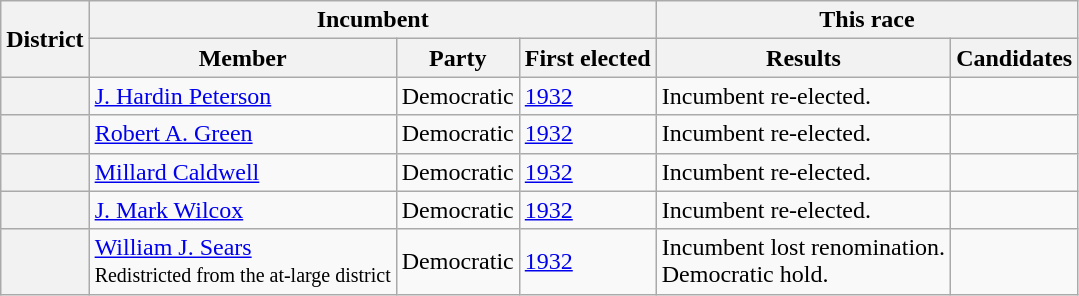<table class=wikitable>
<tr>
<th rowspan=2>District</th>
<th colspan=3>Incumbent</th>
<th colspan=2>This race</th>
</tr>
<tr>
<th>Member</th>
<th>Party</th>
<th>First elected</th>
<th>Results</th>
<th>Candidates</th>
</tr>
<tr>
<th></th>
<td><a href='#'>J. Hardin Peterson</a></td>
<td>Democratic</td>
<td><a href='#'>1932</a></td>
<td>Incumbent re-elected.</td>
<td nowrap></td>
</tr>
<tr>
<th></th>
<td><a href='#'>Robert A. Green</a></td>
<td>Democratic</td>
<td><a href='#'>1932</a></td>
<td>Incumbent re-elected.</td>
<td nowrap></td>
</tr>
<tr>
<th></th>
<td><a href='#'>Millard Caldwell</a></td>
<td>Democratic</td>
<td><a href='#'>1932</a></td>
<td>Incumbent re-elected.</td>
<td nowrap></td>
</tr>
<tr>
<th></th>
<td><a href='#'>J. Mark Wilcox</a></td>
<td>Democratic</td>
<td><a href='#'>1932</a></td>
<td>Incumbent re-elected.</td>
<td nowrap></td>
</tr>
<tr>
<th></th>
<td><a href='#'>William J. Sears</a><br><small>Redistricted from the at-large district</small></td>
<td>Democratic</td>
<td><a href='#'>1932</a></td>
<td>Incumbent lost renomination.<br>Democratic hold.</td>
<td nowrap></td>
</tr>
</table>
